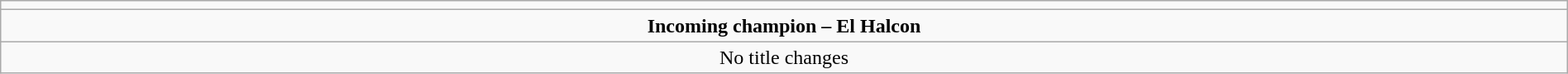<table class="wikitable" style="text-align:center; width:100%;">
<tr>
<td colspan=5></td>
</tr>
<tr>
<td colspan=5><strong>Incoming champion – El Halcon</strong></td>
</tr>
<tr>
<td colspan="5">No title changes</td>
</tr>
</table>
